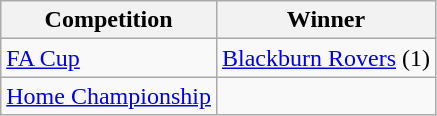<table class="wikitable">
<tr>
<th>Competition</th>
<th>Winner</th>
</tr>
<tr>
<td><a href='#'>FA Cup</a></td>
<td><a href='#'>Blackburn Rovers</a> (1)</td>
</tr>
<tr>
<td><a href='#'>Home Championship</a></td>
<td></td>
</tr>
</table>
